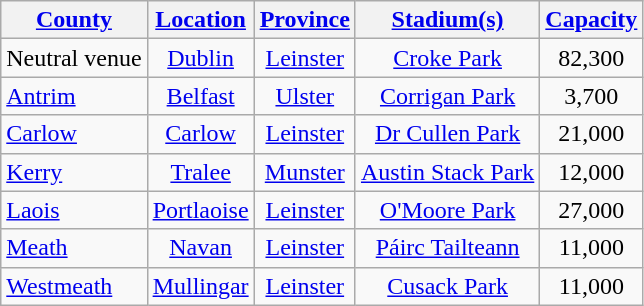<table class="wikitable sortable" style="text-align:center">
<tr>
<th><a href='#'>County</a></th>
<th><a href='#'>Location</a></th>
<th><a href='#'>Province</a></th>
<th><a href='#'>Stadium(s)</a></th>
<th><a href='#'>Capacity</a></th>
</tr>
<tr>
<td style="text-align:left">Neutral venue</td>
<td><a href='#'>Dublin</a></td>
<td><a href='#'>Leinster</a></td>
<td><a href='#'>Croke Park</a></td>
<td>82,300</td>
</tr>
<tr>
<td style="text-align:left"> <a href='#'>Antrim</a></td>
<td><a href='#'>Belfast</a></td>
<td><a href='#'>Ulster</a></td>
<td><a href='#'>Corrigan Park</a></td>
<td>3,700</td>
</tr>
<tr>
<td style="text-align:left"> <a href='#'>Carlow</a></td>
<td><a href='#'>Carlow</a></td>
<td><a href='#'>Leinster</a></td>
<td><a href='#'>Dr Cullen Park</a></td>
<td>21,000</td>
</tr>
<tr>
<td style="text-align:left"> <a href='#'>Kerry</a></td>
<td><a href='#'>Tralee</a></td>
<td><a href='#'>Munster</a></td>
<td><a href='#'>Austin Stack Park</a></td>
<td>12,000</td>
</tr>
<tr>
<td style="text-align:left"> <a href='#'>Laois</a></td>
<td><a href='#'>Portlaoise</a></td>
<td><a href='#'>Leinster</a></td>
<td><a href='#'>O'Moore Park</a></td>
<td>27,000</td>
</tr>
<tr>
<td style="text-align:left"> <a href='#'>Meath</a></td>
<td><a href='#'>Navan</a></td>
<td><a href='#'>Leinster</a></td>
<td><a href='#'>Páirc Tailteann</a></td>
<td>11,000</td>
</tr>
<tr>
<td style="text-align:left"> <a href='#'>Westmeath</a></td>
<td><a href='#'>Mullingar</a></td>
<td><a href='#'>Leinster</a></td>
<td><a href='#'>Cusack Park</a></td>
<td>11,000</td>
</tr>
</table>
